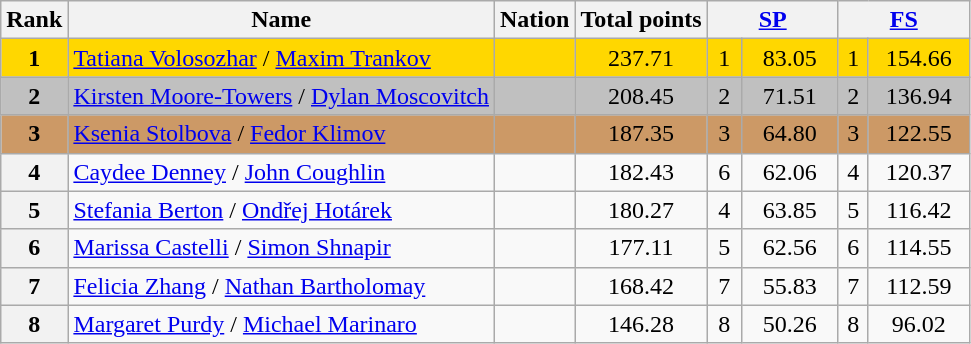<table class="wikitable sortable">
<tr>
<th>Rank</th>
<th>Name</th>
<th>Nation</th>
<th>Total points</th>
<th colspan="2" style="width:80px;"><a href='#'>SP</a></th>
<th colspan="2" style="width:80px;"><a href='#'>FS</a></th>
</tr>
<tr style="background:gold;">
<td style="text-align:center;"><strong>1</strong></td>
<td><a href='#'>Tatiana Volosozhar</a> / <a href='#'>Maxim Trankov</a></td>
<td></td>
<td style="text-align:center;">237.71</td>
<td style="text-align:center;">1</td>
<td style="text-align:center;">83.05</td>
<td style="text-align:center;">1</td>
<td style="text-align:center;">154.66</td>
</tr>
<tr style="background:silver;">
<td style="text-align:center;"><strong>2</strong></td>
<td><a href='#'>Kirsten Moore-Towers</a> / <a href='#'>Dylan Moscovitch</a></td>
<td></td>
<td style="text-align:center;">208.45</td>
<td style="text-align:center;">2</td>
<td style="text-align:center;">71.51</td>
<td style="text-align:center;">2</td>
<td style="text-align:center;">136.94</td>
</tr>
<tr style="background:#c96;">
<td style="text-align:center;"><strong>3</strong></td>
<td><a href='#'>Ksenia Stolbova</a> / <a href='#'>Fedor Klimov</a></td>
<td></td>
<td style="text-align:center;">187.35</td>
<td style="text-align:center;">3</td>
<td style="text-align:center;">64.80</td>
<td style="text-align:center;">3</td>
<td style="text-align:center;">122.55</td>
</tr>
<tr>
<th>4</th>
<td><a href='#'>Caydee Denney</a> / <a href='#'>John Coughlin</a></td>
<td></td>
<td style="text-align:center;">182.43</td>
<td style="text-align:center;">6</td>
<td style="text-align:center;">62.06</td>
<td style="text-align:center;">4</td>
<td style="text-align:center;">120.37</td>
</tr>
<tr>
<th>5</th>
<td><a href='#'>Stefania Berton</a> / <a href='#'>Ondřej Hotárek</a></td>
<td></td>
<td style="text-align:center;">180.27</td>
<td style="text-align:center;">4</td>
<td style="text-align:center;">63.85</td>
<td style="text-align:center;">5</td>
<td style="text-align:center;">116.42</td>
</tr>
<tr>
<th>6</th>
<td><a href='#'>Marissa Castelli</a> / <a href='#'>Simon Shnapir</a></td>
<td></td>
<td style="text-align:center;">177.11</td>
<td style="text-align:center;">5</td>
<td style="text-align:center;">62.56</td>
<td style="text-align:center;">6</td>
<td style="text-align:center;">114.55</td>
</tr>
<tr>
<th>7</th>
<td><a href='#'>Felicia Zhang</a> / <a href='#'>Nathan Bartholomay</a></td>
<td></td>
<td style="text-align:center;">168.42</td>
<td style="text-align:center;">7</td>
<td style="text-align:center;">55.83</td>
<td style="text-align:center;">7</td>
<td style="text-align:center;">112.59</td>
</tr>
<tr>
<th>8</th>
<td><a href='#'>Margaret Purdy</a> / <a href='#'>Michael Marinaro</a></td>
<td></td>
<td style="text-align:center;">146.28</td>
<td style="text-align:center;">8</td>
<td style="text-align:center;">50.26</td>
<td style="text-align:center;">8</td>
<td style="text-align:center;">96.02</td>
</tr>
</table>
